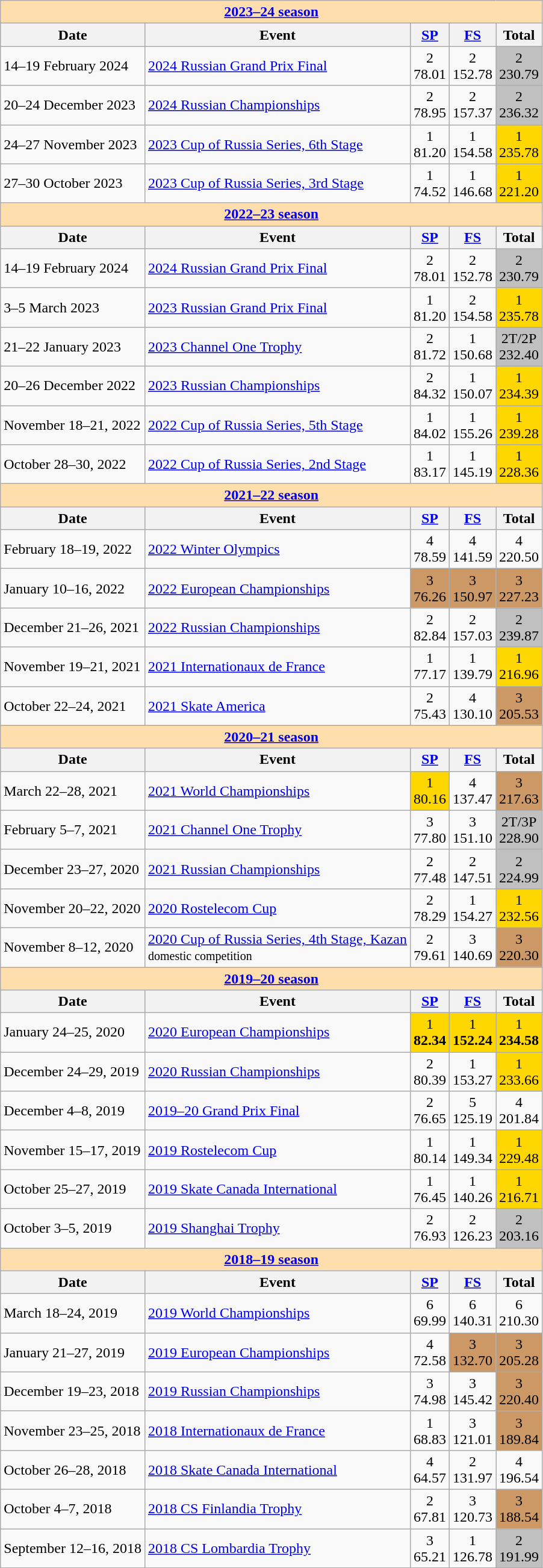<table class="wikitable">
<tr>
<td style="background-color: #ffdead; " colspan=6 align=center><a href='#'><strong>2023–24 season</strong></a></td>
</tr>
<tr>
<th>Date</th>
<th>Event</th>
<th><a href='#'>SP</a></th>
<th><a href='#'>FS</a></th>
<th>Total</th>
</tr>
<tr>
<td>14–19 February 2024</td>
<td><a href='#'>2024 Russian Grand Prix Final</a> <br></td>
<td align=center>2 <br> 78.01</td>
<td align=center>2 <br> 152.78</td>
<td align=center bgcolor=silver>2 <br> 230.79</td>
</tr>
<tr>
<td>20–24 December 2023</td>
<td><a href='#'>2024 Russian Championships</a> <br></td>
<td align=center>2 <br> 78.95</td>
<td align=center>2 <br> 157.37</td>
<td align=center bgcolor=silver>2 <br> 236.32</td>
</tr>
<tr>
<td>24–27 November 2023</td>
<td><a href='#'>2023 Cup of Russia Series, 6th Stage</a> <br></td>
<td align=center>1 <br> 81.20</td>
<td align=center>1 <br> 154.58</td>
<td align=center bgcolor=gold>1 <br> 235.78</td>
</tr>
<tr>
<td>27–30 October 2023</td>
<td><a href='#'>2023 Cup of Russia Series, 3rd Stage</a> <br></td>
<td align=center>1 <br> 74.52</td>
<td align=center>1 <br> 146.68</td>
<td align=center bgcolor=gold>1 <br> 221.20</td>
</tr>
<tr>
<td style="background-color: #ffdead; " colspan=6 align=center><a href='#'><strong>2022–23 season</strong></a></td>
</tr>
<tr>
<th>Date</th>
<th>Event</th>
<th><a href='#'>SP</a></th>
<th><a href='#'>FS</a></th>
<th>Total</th>
</tr>
<tr>
<td>14–19 February 2024</td>
<td><a href='#'>2024 Russian Grand Prix Final</a> <br></td>
<td align=center>2 <br> 78.01</td>
<td align=center>2 <br> 152.78</td>
<td align=center bgcolor=silver>2 <br> 230.79</td>
</tr>
<tr>
<td>3–5 March 2023</td>
<td><a href='#'>2023 Russian Grand Prix Final</a> <br></td>
<td align=center>1 <br> 81.20</td>
<td align=center>2 <br> 154.58</td>
<td align=center bgcolor=gold>1 <br> 235.78</td>
</tr>
<tr>
<td>21–22 January 2023</td>
<td><a href='#'>2023 Channel One Trophy</a></td>
<td align=center>2 <br> 81.72</td>
<td align=center>1 <br> 150.68</td>
<td align=center bgcolor=silver>2T/2P <br> 232.40</td>
</tr>
<tr>
<td>20–26 December 2022</td>
<td><a href='#'>2023 Russian Championships</a> <br></td>
<td align=center>2 <br> 84.32</td>
<td align=center>1 <br> 150.07</td>
<td align=center bgcolor=gold>1 <br> 234.39</td>
</tr>
<tr>
<td>November 18–21, 2022</td>
<td><a href='#'>2022 Cup of Russia Series, 5th Stage</a> <br></td>
<td align=center>1 <br> 84.02</td>
<td align=center>1 <br> 155.26</td>
<td align=center bgcolor=gold>1 <br> 239.28</td>
</tr>
<tr>
<td>October 28–30, 2022</td>
<td><a href='#'>2022 Cup of Russia Series, 2nd Stage</a> <br></td>
<td align=center>1 <br> 83.17</td>
<td align=center>1 <br> 145.19</td>
<td align=center bgcolor=gold>1 <br> 228.36</td>
</tr>
<tr>
<th style="background-color: #ffdead;" colspan=7><a href='#'>2021–22 season</a></th>
</tr>
<tr>
<th>Date</th>
<th>Event</th>
<th><a href='#'>SP</a></th>
<th><a href='#'>FS</a></th>
<th>Total</th>
</tr>
<tr>
<td>February 18–19, 2022</td>
<td><a href='#'>2022 Winter Olympics</a></td>
<td align=center>4 <br> 78.59</td>
<td align=center>4 <br> 141.59</td>
<td align=center>4 <br> 220.50</td>
</tr>
<tr>
<td>January 10–16, 2022</td>
<td><a href='#'>2022 European Championships</a></td>
<td align=center bgcolor=cc9966>3 <br> 76.26</td>
<td align=center bgcolor=cc9966>3 <br> 150.97</td>
<td align=center bgcolor=cc9966>3 <br> 227.23</td>
</tr>
<tr>
<td>December 21–26, 2021</td>
<td><a href='#'>2022 Russian Championships</a></td>
<td align=center>2 <br> 82.84</td>
<td align=center>2 <br> 157.03</td>
<td align=center bgcolor=silver>2 <br> 239.87</td>
</tr>
<tr>
<td>November 19–21, 2021</td>
<td><a href='#'>2021 Internationaux de France</a></td>
<td align=center>1 <br> 77.17</td>
<td align=center>1 <br> 139.79</td>
<td align=center bgcolor=gold>1 <br> 216.96</td>
</tr>
<tr>
<td>October 22–24, 2021</td>
<td><a href='#'>2021 Skate America</a></td>
<td align=center>2 <br> 75.43</td>
<td align=center>4 <br> 130.10</td>
<td align=center bgcolor=cc9966>3 <br> 205.53</td>
</tr>
<tr>
<td style="background-color: #ffdead; " colspan=6 align=center><a href='#'><strong>2020–21 season</strong></a></td>
</tr>
<tr>
<th>Date</th>
<th>Event</th>
<th><a href='#'>SP</a></th>
<th><a href='#'>FS</a></th>
<th>Total</th>
</tr>
<tr>
<td>March 22–28, 2021</td>
<td><a href='#'>2021 World Championships</a></td>
<td align=center bgcolor=gold>1 <br> 80.16</td>
<td align=center>4 <br> 137.47</td>
<td align=center bgcolor=cc9966>3 <br> 217.63</td>
</tr>
<tr>
<td>February 5–7, 2021</td>
<td><a href='#'>2021 Channel One Trophy</a></td>
<td align=center>3 <br> 77.80</td>
<td align=center>3 <br> 151.10</td>
<td align=center bgcolor=silver>2T/3P <br> 228.90</td>
</tr>
<tr>
<td>December 23–27, 2020</td>
<td><a href='#'>2021 Russian Championships</a></td>
<td align=center>2 <br> 77.48</td>
<td align=center>2 <br> 147.51</td>
<td align=center bgcolor=silver>2 <br> 224.99</td>
</tr>
<tr>
<td>November 20–22, 2020</td>
<td><a href='#'>2020 Rostelecom Cup</a></td>
<td align=center>2 <br> 78.29</td>
<td align=center>1 <br> 154.27</td>
<td align=center bgcolor=gold>1 <br> 232.56</td>
</tr>
<tr>
<td>November 8–12, 2020</td>
<td><a href='#'>2020 Cup of Russia Series, 4th Stage, Kazan</a> <br> <small>domestic competition</small></td>
<td align=center>2 <br> 79.61</td>
<td align=center>3 <br>  140.69</td>
<td align=center bgcolor=cc9966>3 <br> 220.30</td>
</tr>
<tr>
<td style="background-color: #ffdead; " colspan=6 align=center><a href='#'><strong>2019–20 season</strong></a></td>
</tr>
<tr>
<th>Date</th>
<th>Event</th>
<th><a href='#'>SP</a></th>
<th><a href='#'>FS</a></th>
<th>Total</th>
</tr>
<tr>
<td>January 24–25, 2020</td>
<td><a href='#'>2020 European Championships</a></td>
<td align=center bgcolor=gold>1 <br> <strong> 82.34 </strong></td>
<td align=center bgcolor=gold>1 <br> <strong>152.24</strong></td>
<td align=center bgcolor=gold>1 <br> <strong>234.58</strong></td>
</tr>
<tr>
<td>December 24–29, 2019</td>
<td><a href='#'>2020 Russian Championships</a></td>
<td align=center>2 <br> 80.39</td>
<td align=center>1 <br> 153.27</td>
<td align=center bgcolor=gold>1 <br> 233.66</td>
</tr>
<tr>
<td>December 4–8, 2019</td>
<td><a href='#'>2019–20 Grand Prix Final</a></td>
<td align=center>2 <br> 76.65</td>
<td align=center>5 <br> 125.19</td>
<td align=center>4 <br> 201.84</td>
</tr>
<tr>
<td>November 15–17, 2019</td>
<td><a href='#'>2019 Rostelecom Cup</a></td>
<td align=center>1 <br> 80.14</td>
<td align=center>1 <br> 149.34</td>
<td align=center bgcolor=gold>1 <br> 229.48</td>
</tr>
<tr>
<td>October 25–27, 2019</td>
<td><a href='#'>2019 Skate Canada International</a></td>
<td align=center>1 <br> 76.45</td>
<td align=center>1 <br> 140.26</td>
<td align=center bgcolor=gold>1 <br> 216.71</td>
</tr>
<tr>
<td>October 3–5, 2019</td>
<td><a href='#'>2019 Shanghai Trophy</a></td>
<td align=center>2 <br> 76.93</td>
<td align=center>2 <br> 126.23</td>
<td align=center bgcolor=silver>2 <br> 203.16</td>
</tr>
<tr>
<td style="background-color: #ffdead; " colspan=6 align=center><a href='#'><strong>2018–19 season</strong></a></td>
</tr>
<tr>
<th>Date</th>
<th>Event</th>
<th><a href='#'>SP</a></th>
<th><a href='#'>FS</a></th>
<th>Total</th>
</tr>
<tr>
<td>March 18–24, 2019</td>
<td><a href='#'>2019 World Championships</a></td>
<td align=center>6 <br> 69.99</td>
<td align=center>6 <br> 140.31</td>
<td align=center>6 <br> 210.30</td>
</tr>
<tr>
<td>January 21–27, 2019</td>
<td><a href='#'>2019 European Championships</a></td>
<td align=center>4 <br> 72.58</td>
<td align=center bgcolor=cc9966>3 <br> 132.70</td>
<td align=center bgcolor=cc9966>3 <br> 205.28</td>
</tr>
<tr>
<td>December 19–23, 2018</td>
<td><a href='#'>2019 Russian Championships</a></td>
<td align=center>3 <br> 74.98</td>
<td align=center>3 <br> 145.42</td>
<td align=center bgcolor=cc9966>3 <br> 220.40</td>
</tr>
<tr>
<td>November 23–25, 2018</td>
<td><a href='#'>2018 Internationaux de France</a></td>
<td align=center>1 <br> 68.83</td>
<td align=center>3 <br> 121.01</td>
<td align=center bgcolor=cc9966>3 <br> 189.84</td>
</tr>
<tr>
<td>October 26–28, 2018</td>
<td><a href='#'>2018 Skate Canada International</a></td>
<td align=center>4 <br> 64.57</td>
<td align=center>2 <br> 131.97</td>
<td align=center>4 <br> 196.54</td>
</tr>
<tr>
<td>October 4–7, 2018</td>
<td><a href='#'>2018 CS Finlandia Trophy</a></td>
<td align=center>2 <br> 67.81</td>
<td align=center>3 <br> 120.73</td>
<td align=center bgcolor=cc9966>3 <br> 188.54</td>
</tr>
<tr>
<td>September 12–16, 2018</td>
<td><a href='#'>2018 CS Lombardia Trophy</a></td>
<td align=center>3 <br> 65.21</td>
<td align=center>1 <br> 126.78</td>
<td align=center bgcolor=silver>2 <br> 191.99</td>
</tr>
</table>
